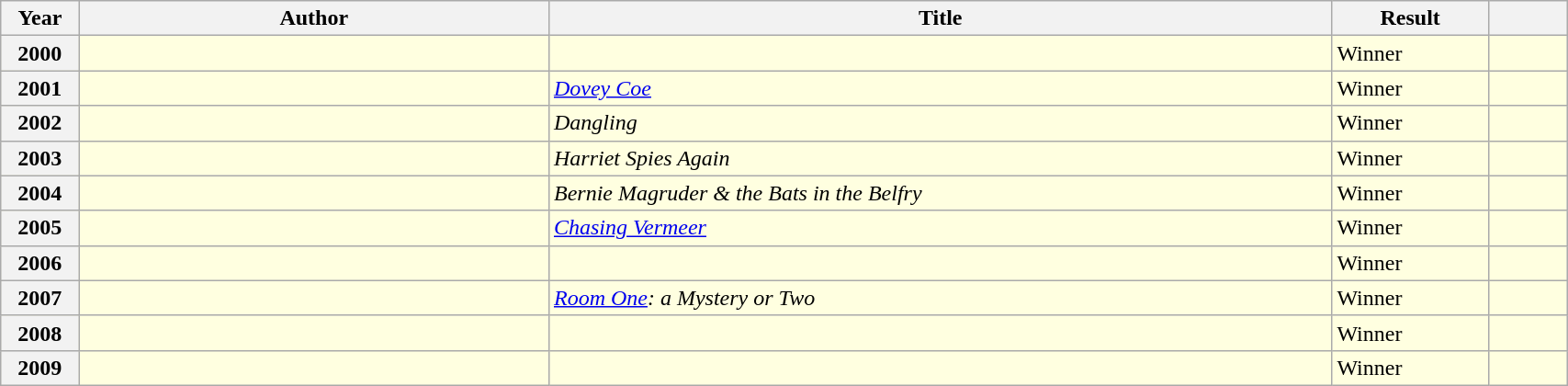<table class="wikitable sortable mw-collapsible" style="width:90%">
<tr>
<th scope="col" width="5%">Year</th>
<th scope="col" width="30%">Author</th>
<th scope="col" width="50%">Title</th>
<th scope="col" width="10%">Result</th>
<th scope="col" width="5%"></th>
</tr>
<tr style="background:lightyellow;">
<th>2000</th>
<td></td>
<td><em></em></td>
<td>Winner</td>
<td></td>
</tr>
<tr style="background:lightyellow;">
<th>2001</th>
<td></td>
<td><em><a href='#'>Dovey Coe</a></em></td>
<td>Winner</td>
<td></td>
</tr>
<tr style="background:lightyellow;">
<th>2002</th>
<td></td>
<td><em>Dangling</em></td>
<td>Winner</td>
<td></td>
</tr>
<tr style="background:lightyellow;">
<th>2003</th>
<td></td>
<td><em>Harriet Spies Again</em></td>
<td>Winner</td>
<td></td>
</tr>
<tr style="background:lightyellow;">
<th>2004</th>
<td></td>
<td><em>Bernie Magruder & the Bats in the Belfry</em></td>
<td>Winner</td>
<td></td>
</tr>
<tr style="background:lightyellow;">
<th>2005</th>
<td></td>
<td><em><a href='#'>Chasing Vermeer</a></em></td>
<td>Winner</td>
<td></td>
</tr>
<tr style="background:lightyellow;">
<th>2006</th>
<td></td>
<td><em></em></td>
<td>Winner</td>
<td></td>
</tr>
<tr style="background:lightyellow;">
<th>2007</th>
<td></td>
<td><em><a href='#'>Room One</a>: a Mystery or Two</em></td>
<td>Winner</td>
<td></td>
</tr>
<tr style="background:lightyellow;">
<th>2008</th>
<td></td>
<td><em></em></td>
<td>Winner</td>
<td></td>
</tr>
<tr style="background:lightyellow;">
<th>2009</th>
<td></td>
<td><em></em></td>
<td>Winner</td>
<td></td>
</tr>
</table>
